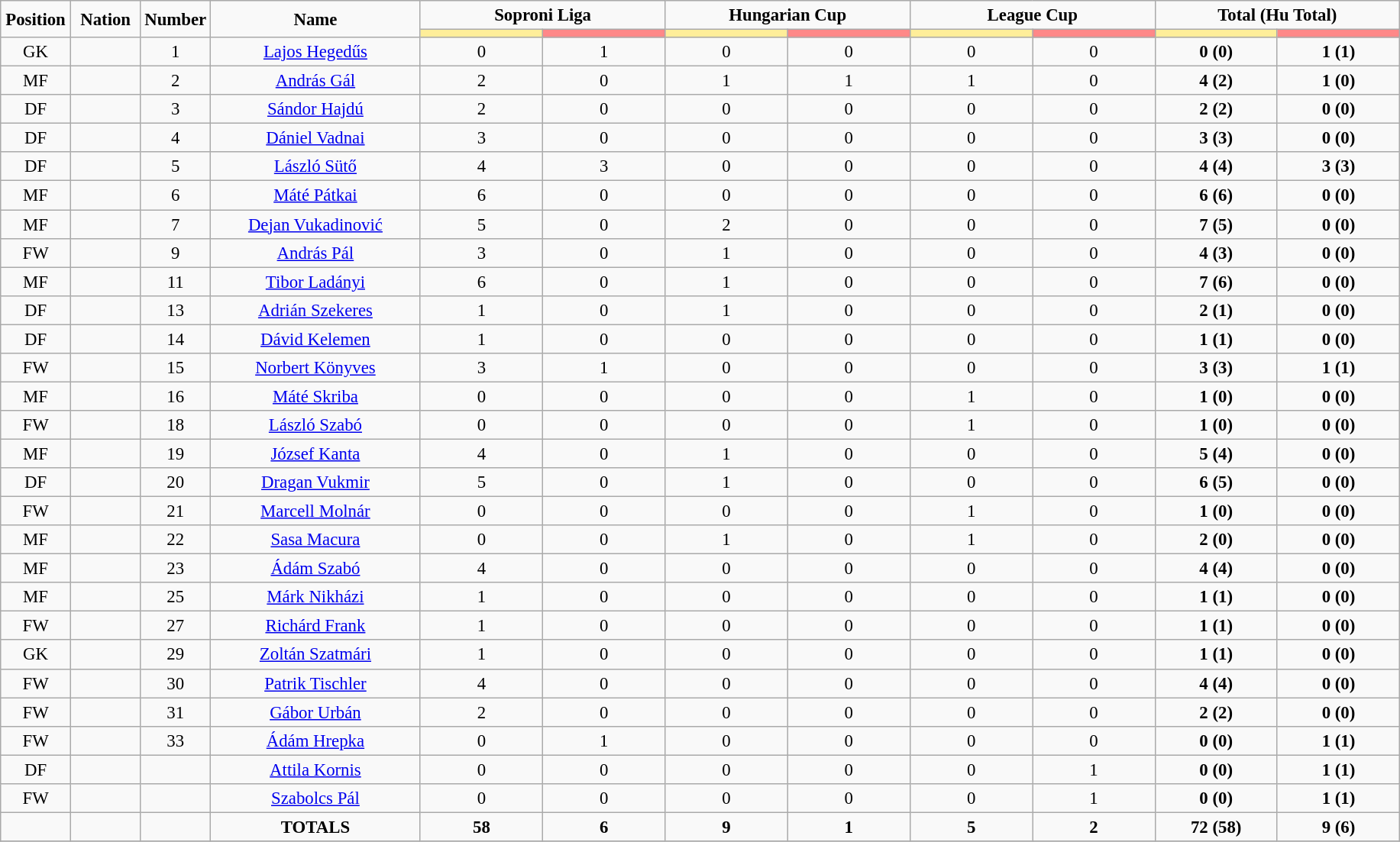<table class="wikitable" style="font-size: 95%; text-align: center;">
<tr>
<td rowspan="2" width="5%" align="center"><strong>Position</strong></td>
<td rowspan="2" width="5%" align="center"><strong>Nation</strong></td>
<td rowspan="2" width="5%" align="center"><strong>Number</strong></td>
<td rowspan="2" width="15%" align="center"><strong>Name</strong></td>
<td colspan="2" align="center"><strong>Soproni Liga</strong></td>
<td colspan="2" align="center"><strong>Hungarian Cup</strong></td>
<td colspan="2" align="center"><strong>League Cup</strong></td>
<td colspan="2" align="center"><strong>Total (Hu Total)</strong></td>
</tr>
<tr>
<th width=60 style="background: #FFEE99"></th>
<th width=60 style="background: #FF8888"></th>
<th width=60 style="background: #FFEE99"></th>
<th width=60 style="background: #FF8888"></th>
<th width=60 style="background: #FFEE99"></th>
<th width=60 style="background: #FF8888"></th>
<th width=60 style="background: #FFEE99"></th>
<th width=60 style="background: #FF8888"></th>
</tr>
<tr>
<td>GK</td>
<td></td>
<td>1</td>
<td><a href='#'>Lajos Hegedűs</a></td>
<td>0</td>
<td>1</td>
<td>0</td>
<td>0</td>
<td>0</td>
<td>0</td>
<td><strong>0 (0)</strong></td>
<td><strong>1 (1)</strong></td>
</tr>
<tr>
<td>MF</td>
<td></td>
<td>2</td>
<td><a href='#'>András Gál</a></td>
<td>2</td>
<td>0</td>
<td>1</td>
<td>1</td>
<td>1</td>
<td>0</td>
<td><strong>4 (2)</strong></td>
<td><strong>1 (0)</strong></td>
</tr>
<tr>
<td>DF</td>
<td></td>
<td>3</td>
<td><a href='#'>Sándor Hajdú</a></td>
<td>2</td>
<td>0</td>
<td>0</td>
<td>0</td>
<td>0</td>
<td>0</td>
<td><strong>2 (2)</strong></td>
<td><strong>0 (0)</strong></td>
</tr>
<tr>
<td>DF</td>
<td></td>
<td>4</td>
<td><a href='#'>Dániel Vadnai</a></td>
<td>3</td>
<td>0</td>
<td>0</td>
<td>0</td>
<td>0</td>
<td>0</td>
<td><strong>3 (3)</strong></td>
<td><strong>0 (0)</strong></td>
</tr>
<tr>
<td>DF</td>
<td></td>
<td>5</td>
<td><a href='#'>László Sütő</a></td>
<td>4</td>
<td>3</td>
<td>0</td>
<td>0</td>
<td>0</td>
<td>0</td>
<td><strong>4 (4)</strong></td>
<td><strong>3 (3)</strong></td>
</tr>
<tr>
<td>MF</td>
<td></td>
<td>6</td>
<td><a href='#'>Máté Pátkai</a></td>
<td>6</td>
<td>0</td>
<td>0</td>
<td>0</td>
<td>0</td>
<td>0</td>
<td><strong>6 (6)</strong></td>
<td><strong>0 (0)</strong></td>
</tr>
<tr>
<td>MF</td>
<td></td>
<td>7</td>
<td><a href='#'>Dejan Vukadinović</a></td>
<td>5</td>
<td>0</td>
<td>2</td>
<td>0</td>
<td>0</td>
<td>0</td>
<td><strong>7 (5)</strong></td>
<td><strong>0 (0)</strong></td>
</tr>
<tr>
<td>FW</td>
<td></td>
<td>9</td>
<td><a href='#'>András Pál</a></td>
<td>3</td>
<td>0</td>
<td>1</td>
<td>0</td>
<td>0</td>
<td>0</td>
<td><strong>4 (3)</strong></td>
<td><strong>0 (0)</strong></td>
</tr>
<tr>
<td>MF</td>
<td></td>
<td>11</td>
<td><a href='#'>Tibor Ladányi</a></td>
<td>6</td>
<td>0</td>
<td>1</td>
<td>0</td>
<td>0</td>
<td>0</td>
<td><strong>7 (6)</strong></td>
<td><strong>0 (0)</strong></td>
</tr>
<tr>
<td>DF</td>
<td></td>
<td>13</td>
<td><a href='#'>Adrián Szekeres</a></td>
<td>1</td>
<td>0</td>
<td>1</td>
<td>0</td>
<td>0</td>
<td>0</td>
<td><strong>2 (1)</strong></td>
<td><strong>0 (0)</strong></td>
</tr>
<tr>
<td>DF</td>
<td></td>
<td>14</td>
<td><a href='#'>Dávid Kelemen</a></td>
<td>1</td>
<td>0</td>
<td>0</td>
<td>0</td>
<td>0</td>
<td>0</td>
<td><strong>1 (1)</strong></td>
<td><strong>0 (0)</strong></td>
</tr>
<tr>
<td>FW</td>
<td></td>
<td>15</td>
<td><a href='#'>Norbert Könyves</a></td>
<td>3</td>
<td>1</td>
<td>0</td>
<td>0</td>
<td>0</td>
<td>0</td>
<td><strong>3 (3)</strong></td>
<td><strong>1 (1)</strong></td>
</tr>
<tr>
<td>MF</td>
<td></td>
<td>16</td>
<td><a href='#'>Máté Skriba</a></td>
<td>0</td>
<td>0</td>
<td>0</td>
<td>0</td>
<td>1</td>
<td>0</td>
<td><strong>1 (0)</strong></td>
<td><strong>0 (0)</strong></td>
</tr>
<tr>
<td>FW</td>
<td></td>
<td>18</td>
<td><a href='#'>László Szabó</a></td>
<td>0</td>
<td>0</td>
<td>0</td>
<td>0</td>
<td>1</td>
<td>0</td>
<td><strong>1 (0)</strong></td>
<td><strong>0 (0)</strong></td>
</tr>
<tr>
<td>MF</td>
<td></td>
<td>19</td>
<td><a href='#'>József Kanta</a></td>
<td>4</td>
<td>0</td>
<td>1</td>
<td>0</td>
<td>0</td>
<td>0</td>
<td><strong>5 (4)</strong></td>
<td><strong>0 (0)</strong></td>
</tr>
<tr>
<td>DF</td>
<td></td>
<td>20</td>
<td><a href='#'>Dragan Vukmir</a></td>
<td>5</td>
<td>0</td>
<td>1</td>
<td>0</td>
<td>0</td>
<td>0</td>
<td><strong>6 (5)</strong></td>
<td><strong>0 (0)</strong></td>
</tr>
<tr>
<td>FW</td>
<td></td>
<td>21</td>
<td><a href='#'>Marcell Molnár</a></td>
<td>0</td>
<td>0</td>
<td>0</td>
<td>0</td>
<td>1</td>
<td>0</td>
<td><strong>1 (0)</strong></td>
<td><strong>0 (0)</strong></td>
</tr>
<tr>
<td>MF</td>
<td></td>
<td>22</td>
<td><a href='#'>Sasa Macura</a></td>
<td>0</td>
<td>0</td>
<td>1</td>
<td>0</td>
<td>1</td>
<td>0</td>
<td><strong>2 (0)</strong></td>
<td><strong>0 (0)</strong></td>
</tr>
<tr>
<td>MF</td>
<td></td>
<td>23</td>
<td><a href='#'>Ádám Szabó</a></td>
<td>4</td>
<td>0</td>
<td>0</td>
<td>0</td>
<td>0</td>
<td>0</td>
<td><strong>4 (4)</strong></td>
<td><strong>0 (0)</strong></td>
</tr>
<tr>
<td>MF</td>
<td></td>
<td>25</td>
<td><a href='#'>Márk Nikházi</a></td>
<td>1</td>
<td>0</td>
<td>0</td>
<td>0</td>
<td>0</td>
<td>0</td>
<td><strong>1 (1)</strong></td>
<td><strong>0 (0)</strong></td>
</tr>
<tr>
<td>FW</td>
<td></td>
<td>27</td>
<td><a href='#'>Richárd Frank</a></td>
<td>1</td>
<td>0</td>
<td>0</td>
<td>0</td>
<td>0</td>
<td>0</td>
<td><strong>1 (1)</strong></td>
<td><strong>0 (0)</strong></td>
</tr>
<tr>
<td>GK</td>
<td></td>
<td>29</td>
<td><a href='#'>Zoltán Szatmári</a></td>
<td>1</td>
<td>0</td>
<td>0</td>
<td>0</td>
<td>0</td>
<td>0</td>
<td><strong>1 (1)</strong></td>
<td><strong>0 (0)</strong></td>
</tr>
<tr>
<td>FW</td>
<td></td>
<td>30</td>
<td><a href='#'>Patrik Tischler</a></td>
<td>4</td>
<td>0</td>
<td>0</td>
<td>0</td>
<td>0</td>
<td>0</td>
<td><strong>4 (4)</strong></td>
<td><strong>0 (0)</strong></td>
</tr>
<tr>
<td>FW</td>
<td></td>
<td>31</td>
<td><a href='#'>Gábor Urbán</a></td>
<td>2</td>
<td>0</td>
<td>0</td>
<td>0</td>
<td>0</td>
<td>0</td>
<td><strong>2 (2)</strong></td>
<td><strong>0 (0)</strong></td>
</tr>
<tr>
<td>FW</td>
<td></td>
<td>33</td>
<td><a href='#'>Ádám Hrepka</a></td>
<td>0</td>
<td>1</td>
<td>0</td>
<td>0</td>
<td>0</td>
<td>0</td>
<td><strong>0 (0)</strong></td>
<td><strong>1 (1)</strong></td>
</tr>
<tr>
<td>DF</td>
<td></td>
<td></td>
<td><a href='#'>Attila Kornis</a></td>
<td>0</td>
<td>0</td>
<td>0</td>
<td>0</td>
<td>0</td>
<td>1</td>
<td><strong>0 (0)</strong></td>
<td><strong>1 (1)</strong></td>
</tr>
<tr>
<td>FW</td>
<td></td>
<td></td>
<td><a href='#'>Szabolcs Pál</a></td>
<td>0</td>
<td>0</td>
<td>0</td>
<td>0</td>
<td>0</td>
<td>1</td>
<td><strong>0 (0)</strong></td>
<td><strong>1 (1)</strong></td>
</tr>
<tr>
<td></td>
<td></td>
<td></td>
<td><strong>TOTALS</strong></td>
<td><strong>58</strong></td>
<td><strong>6</strong></td>
<td><strong>9</strong></td>
<td><strong>1</strong></td>
<td><strong>5</strong></td>
<td><strong>2</strong></td>
<td><strong>72 (58)</strong></td>
<td><strong>9 (6)</strong></td>
</tr>
<tr>
</tr>
</table>
